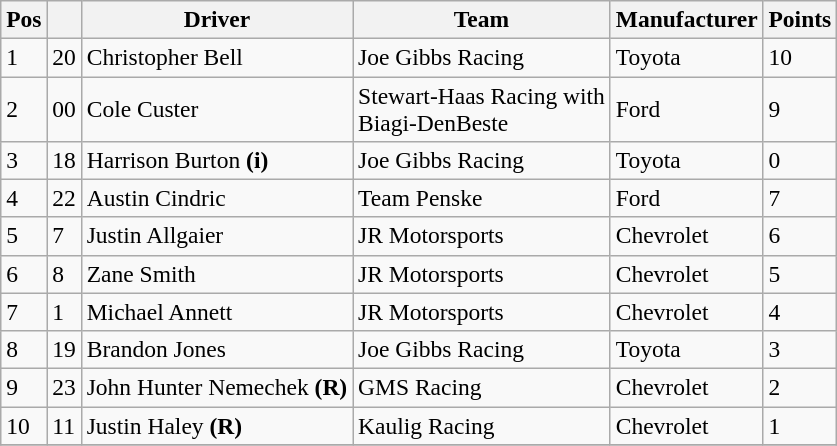<table class="wikitable" style="font-size:98%">
<tr>
<th>Pos</th>
<th></th>
<th>Driver</th>
<th>Team</th>
<th>Manufacturer</th>
<th>Points</th>
</tr>
<tr>
<td>1</td>
<td>20</td>
<td>Christopher Bell</td>
<td>Joe Gibbs Racing</td>
<td>Toyota</td>
<td>10</td>
</tr>
<tr>
<td>2</td>
<td>00</td>
<td>Cole Custer</td>
<td>Stewart-Haas Racing with<br>Biagi-DenBeste</td>
<td>Ford</td>
<td>9</td>
</tr>
<tr>
<td>3</td>
<td>18</td>
<td>Harrison Burton <strong>(i)</strong></td>
<td>Joe Gibbs Racing</td>
<td>Toyota</td>
<td>0</td>
</tr>
<tr>
<td>4</td>
<td>22</td>
<td>Austin Cindric</td>
<td>Team Penske</td>
<td>Ford</td>
<td>7</td>
</tr>
<tr>
<td>5</td>
<td>7</td>
<td>Justin Allgaier</td>
<td>JR Motorsports</td>
<td>Chevrolet</td>
<td>6</td>
</tr>
<tr>
<td>6</td>
<td>8</td>
<td>Zane Smith</td>
<td>JR Motorsports</td>
<td>Chevrolet</td>
<td>5</td>
</tr>
<tr>
<td>7</td>
<td>1</td>
<td>Michael Annett</td>
<td>JR Motorsports</td>
<td>Chevrolet</td>
<td>4</td>
</tr>
<tr>
<td>8</td>
<td>19</td>
<td>Brandon Jones</td>
<td>Joe Gibbs Racing</td>
<td>Toyota</td>
<td>3</td>
</tr>
<tr>
<td>9</td>
<td>23</td>
<td>John Hunter Nemechek <strong>(R)</strong></td>
<td>GMS Racing</td>
<td>Chevrolet</td>
<td>2</td>
</tr>
<tr>
<td>10</td>
<td>11</td>
<td>Justin Haley <strong>(R)</strong></td>
<td>Kaulig Racing</td>
<td>Chevrolet</td>
<td>1</td>
</tr>
<tr>
</tr>
</table>
